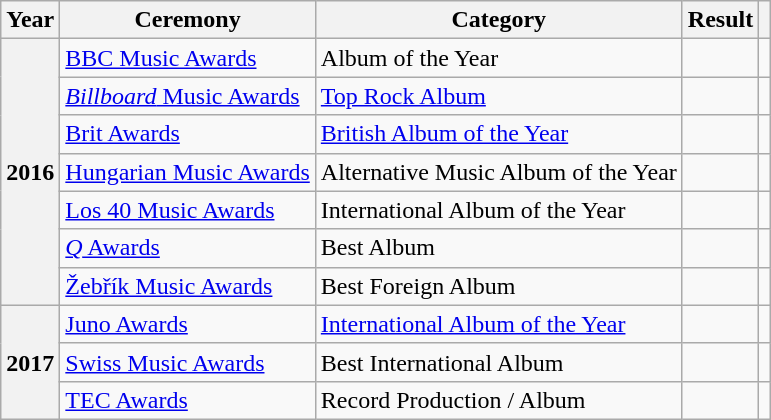<table class="wikitable sortable plainrowheaders">
<tr>
<th scope="col">Year</th>
<th scope="col">Ceremony</th>
<th scope="col">Category</th>
<th scope="col">Result</th>
<th scope="col" class="unsortable"></th>
</tr>
<tr>
<th rowspan="7" scope="row" style="text-align:center;">2016</th>
<td><a href='#'>BBC Music Awards</a></td>
<td>Album of the Year</td>
<td></td>
<td style="text-align:center;"></td>
</tr>
<tr>
<td><a href='#'><em>Billboard</em> Music Awards</a></td>
<td><a href='#'>Top Rock Album</a></td>
<td></td>
<td style="text-align:center;"></td>
</tr>
<tr>
<td><a href='#'>Brit Awards</a></td>
<td><a href='#'>British Album of the Year</a></td>
<td></td>
<td style="text-align:center;"></td>
</tr>
<tr>
<td><a href='#'>Hungarian Music Awards</a></td>
<td>Alternative Music Album of the Year</td>
<td></td>
<td style="text-align:center;"></td>
</tr>
<tr>
<td><a href='#'>Los 40 Music Awards</a></td>
<td>International Album of the Year</td>
<td></td>
<td style="text-align:center;"></td>
</tr>
<tr>
<td><a href='#'><em>Q</em> Awards</a></td>
<td>Best Album</td>
<td></td>
<td style="text-align:center;"></td>
</tr>
<tr>
<td><a href='#'>Žebřík Music Awards</a></td>
<td>Best Foreign Album</td>
<td></td>
<td style="text-align:center;"></td>
</tr>
<tr>
<th rowspan="3" scope="row" style="text-align:center;">2017</th>
<td><a href='#'>Juno Awards</a></td>
<td><a href='#'>International Album of the Year</a></td>
<td></td>
<td style="text-align:center;"></td>
</tr>
<tr>
<td><a href='#'>Swiss Music Awards</a></td>
<td>Best International Album</td>
<td></td>
<td style="text-align:center;"></td>
</tr>
<tr>
<td><a href='#'>TEC Awards</a></td>
<td>Record Production / Album</td>
<td></td>
<td style="text-align:center;"></td>
</tr>
</table>
